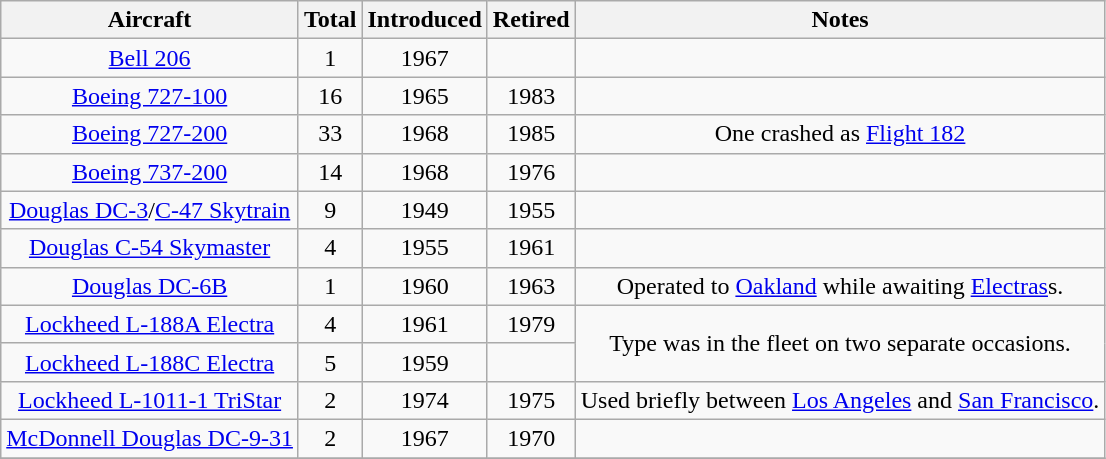<table class="wikitable" style="text-align:center">
<tr>
<th>Aircraft</th>
<th>Total</th>
<th>Introduced</th>
<th>Retired</th>
<th>Notes</th>
</tr>
<tr>
<td><a href='#'>Bell 206</a></td>
<td>1</td>
<td>1967</td>
<td></td>
<td></td>
</tr>
<tr>
<td><a href='#'>Boeing 727-100</a></td>
<td>16</td>
<td>1965</td>
<td>1983</td>
<td></td>
</tr>
<tr>
<td><a href='#'>Boeing 727-200</a></td>
<td>33</td>
<td>1968</td>
<td>1985</td>
<td>One crashed as <a href='#'>Flight 182</a></td>
</tr>
<tr>
<td><a href='#'>Boeing 737-200</a></td>
<td>14</td>
<td>1968</td>
<td>1976</td>
<td></td>
</tr>
<tr>
<td><a href='#'>Douglas DC-3</a>/<a href='#'>C-47 Skytrain</a></td>
<td>9</td>
<td>1949</td>
<td>1955</td>
<td></td>
</tr>
<tr>
<td><a href='#'>Douglas C-54 Skymaster</a></td>
<td>4</td>
<td>1955</td>
<td>1961</td>
<td></td>
</tr>
<tr>
<td><a href='#'>Douglas DC-6B</a></td>
<td>1</td>
<td>1960</td>
<td>1963</td>
<td>Operated to <a href='#'>Oakland</a> while awaiting <a href='#'>Electras</a>s.</td>
</tr>
<tr>
<td><a href='#'>Lockheed L-188A Electra</a></td>
<td>4</td>
<td>1961</td>
<td rowpsan=2>1979</td>
<td rowspan=2>Type was in the fleet on two separate occasions.</td>
</tr>
<tr>
<td><a href='#'>Lockheed L-188C Electra</a></td>
<td>5</td>
<td>1959</td>
</tr>
<tr 1980>
<td><a href='#'>Lockheed L-1011-1 TriStar</a></td>
<td>2</td>
<td>1974</td>
<td>1975</td>
<td>Used briefly between <a href='#'>Los Angeles</a> and <a href='#'>San Francisco</a>.</td>
</tr>
<tr>
<td><a href='#'>McDonnell Douglas DC-9-31</a></td>
<td>2</td>
<td>1967</td>
<td>1970</td>
<td></td>
</tr>
<tr>
</tr>
</table>
